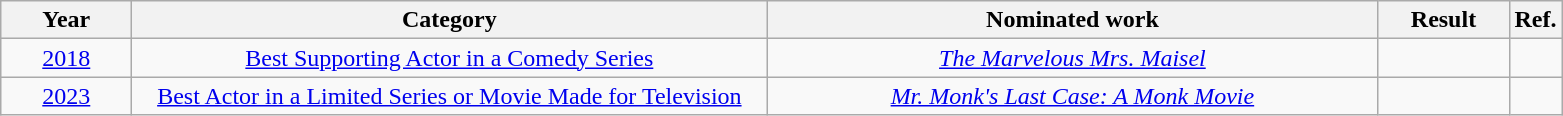<table class="wikitable plainrowheaders" style="text-align:center;">
<tr>
<th scope="col" style="width:5em;">Year</th>
<th scope="col" style="width:26em;">Category</th>
<th scope="col" style="width:25em;">Nominated work</th>
<th scope="col" style="width:5em;">Result</th>
<th>Ref.</th>
</tr>
<tr>
<td><a href='#'>2018</a></td>
<td><a href='#'>Best Supporting Actor in a Comedy Series</a></td>
<td><em><a href='#'>The Marvelous Mrs. Maisel</a></em></td>
<td></td>
<td></td>
</tr>
<tr>
<td><a href='#'>2023</a></td>
<td><a href='#'>Best Actor in a Limited Series or Movie Made for Television</a></td>
<td><em><a href='#'>Mr. Monk's Last Case: A Monk Movie</a></em></td>
<td></td>
<td></td>
</tr>
</table>
